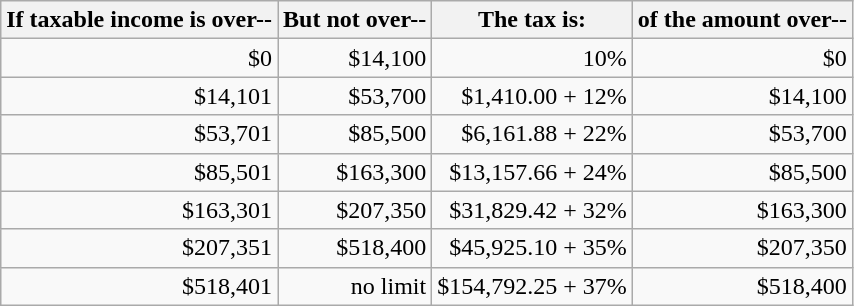<table class="wikitable" style="text-align: right">
<tr>
<th>If taxable income is  over--</th>
<th>But not over--</th>
<th>The tax is:</th>
<th>of the amount over--</th>
</tr>
<tr>
<td>$0</td>
<td>$14,100</td>
<td>10%</td>
<td>$0</td>
</tr>
<tr>
<td>$14,101</td>
<td>$53,700</td>
<td>$1,410.00 + 12%</td>
<td>$14,100</td>
</tr>
<tr>
<td>$53,701</td>
<td>$85,500</td>
<td>$6,161.88 + 22%</td>
<td>$53,700</td>
</tr>
<tr>
<td>$85,501</td>
<td>$163,300</td>
<td>$13,157.66 + 24%</td>
<td>$85,500</td>
</tr>
<tr>
<td>$163,301</td>
<td>$207,350</td>
<td>$31,829.42 + 32%</td>
<td>$163,300</td>
</tr>
<tr>
<td>$207,351</td>
<td>$518,400</td>
<td>$45,925.10 + 35%</td>
<td>$207,350</td>
</tr>
<tr>
<td>$518,401</td>
<td>no limit</td>
<td>$154,792.25 + 37%</td>
<td>$518,400</td>
</tr>
</table>
